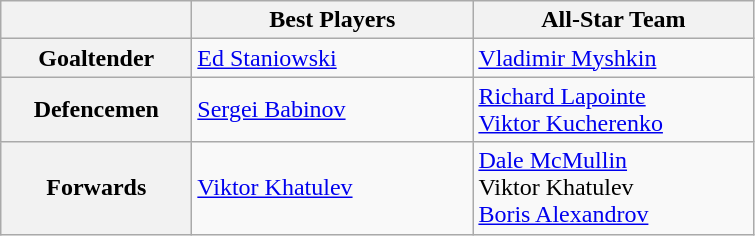<table class="wikitable">
<tr>
<th width=120></th>
<th width=180>Best Players</th>
<th width=180>All-Star Team</th>
</tr>
<tr>
<th>Goaltender</th>
<td> <a href='#'>Ed Staniowski</a></td>
<td> <a href='#'>Vladimir Myshkin</a></td>
</tr>
<tr>
<th>Defencemen</th>
<td> <a href='#'>Sergei Babinov</a></td>
<td> <a href='#'>Richard Lapointe</a><br> <a href='#'>Viktor Kucherenko</a></td>
</tr>
<tr>
<th>Forwards</th>
<td> <a href='#'>Viktor Khatulev</a></td>
<td> <a href='#'>Dale McMullin</a><br> Viktor Khatulev<br> <a href='#'>Boris Alexandrov</a></td>
</tr>
</table>
